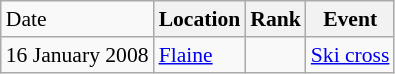<table class="wikitable sortable" style="font-size:90%" style="text-align:center">
<tr>
<td>Date</td>
<th>Location</th>
<th>Rank</th>
<th>Event</th>
</tr>
<tr>
<td>16 January 2008</td>
<td><a href='#'>Flaine</a></td>
<td></td>
<td><a href='#'>Ski cross</a></td>
</tr>
</table>
